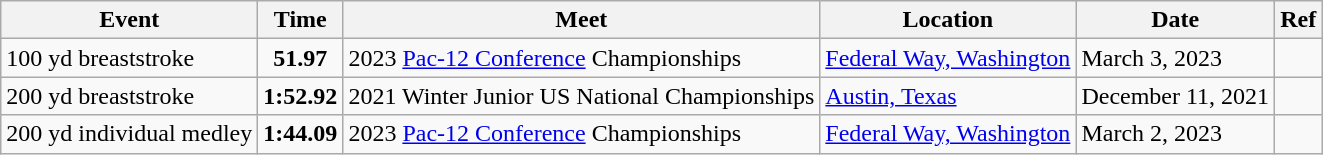<table class="wikitable">
<tr>
<th>Event</th>
<th>Time</th>
<th>Meet</th>
<th>Location</th>
<th>Date</th>
<th>Ref</th>
</tr>
<tr>
<td>100 yd breaststroke</td>
<td style="text-align:center;"><strong>51.97</strong></td>
<td>2023 <a href='#'>Pac-12 Conference</a> Championships</td>
<td><a href='#'>Federal Way, Washington</a></td>
<td>March 3, 2023</td>
<td style="text-align:center;"></td>
</tr>
<tr>
<td>200 yd breaststroke</td>
<td style="text-align:center;"><strong>1:52.92</strong></td>
<td>2021 Winter Junior US National Championships</td>
<td><a href='#'>Austin, Texas</a></td>
<td>December 11, 2021</td>
<td style="text-align:center;"></td>
</tr>
<tr>
<td>200 yd individual medley</td>
<td style="text-align:center;"><strong>1:44.09</strong></td>
<td>2023 <a href='#'>Pac-12 Conference</a> Championships</td>
<td><a href='#'>Federal Way, Washington</a></td>
<td>March 2, 2023</td>
<td style="text-align:center;"></td>
</tr>
</table>
